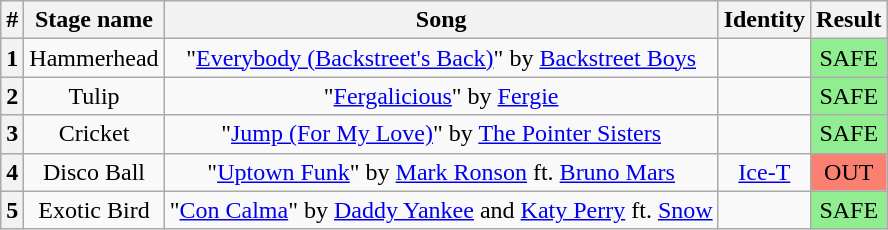<table class="wikitable plainrowheaders" style="text-align: center;">
<tr>
<th>#</th>
<th>Stage name</th>
<th>Song</th>
<th>Identity</th>
<th colspan=2>Result</th>
</tr>
<tr>
<th>1</th>
<td>Hammerhead</td>
<td>"<a href='#'>Everybody (Backstreet's Back)</a>" by <a href='#'>Backstreet Boys</a></td>
<td></td>
<td bgcolor=lightgreen>SAFE</td>
</tr>
<tr>
<th>2</th>
<td>Tulip</td>
<td>"<a href='#'>Fergalicious</a>" by <a href='#'>Fergie</a></td>
<td></td>
<td bgcolor=lightgreen>SAFE</td>
</tr>
<tr>
<th>3</th>
<td>Cricket</td>
<td>"<a href='#'>Jump (For My Love)</a>" by <a href='#'>The Pointer Sisters</a></td>
<td></td>
<td bgcolor=lightgreen>SAFE</td>
</tr>
<tr>
<th>4</th>
<td>Disco Ball</td>
<td>"<a href='#'>Uptown Funk</a>" by <a href='#'>Mark Ronson</a> ft. <a href='#'>Bruno Mars</a></td>
<td><a href='#'>Ice-T</a></td>
<td bgcolor=salmon>OUT</td>
</tr>
<tr>
<th>5</th>
<td>Exotic Bird</td>
<td>"<a href='#'>Con Calma</a>" by <a href='#'>Daddy Yankee</a> and <a href='#'>Katy Perry</a> ft. <a href='#'>Snow</a></td>
<td></td>
<td bgcolor=lightgreen>SAFE</td>
</tr>
</table>
